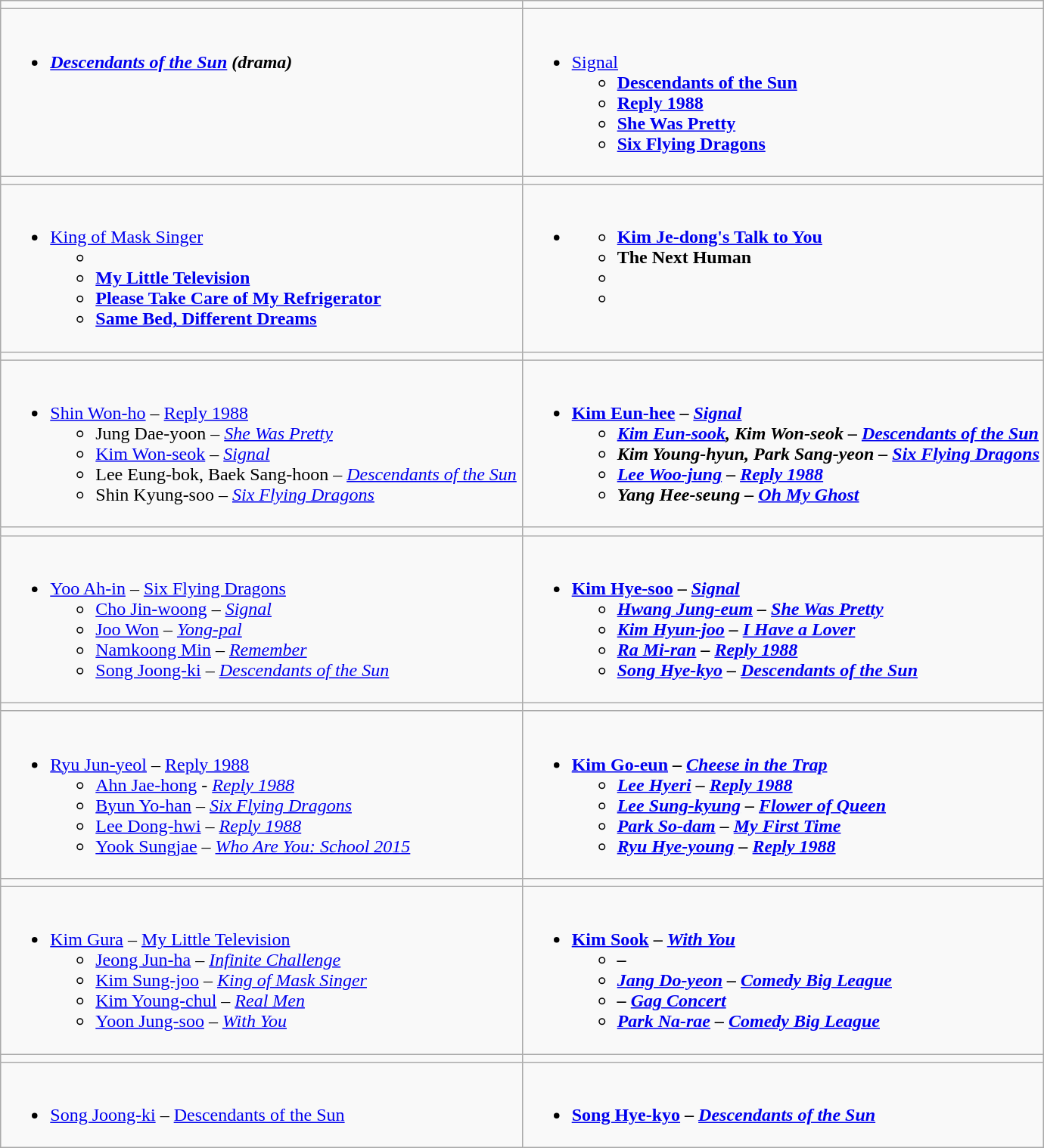<table class="wikitable" align="center">
<tr>
<td style="vertical-align:top; width:50%;"></td>
<td style="vertical-align:top; width:50%;"></td>
</tr>
<tr>
<td valign="top"><br><ul><li><strong><em><a href='#'>Descendants of the Sun</a><em> (drama)<strong></li></ul></td>
<td valign="top"><br><ul><li></em></strong><a href='#'>Signal</a><strong><em><ul><li></em><a href='#'>Descendants of the Sun</a><em></li><li></em><a href='#'>Reply 1988</a><em></li><li></em><a href='#'>She Was Pretty</a><em></li><li></em><a href='#'>Six Flying Dragons</a><em></li></ul></li></ul></td>
</tr>
<tr>
<td style="vertical-align:top; width:50%;"></td>
<td style="vertical-align:top; width:50%;"></td>
</tr>
<tr>
<td valign="top"><br><ul><li></em></strong><a href='#'>King of Mask Singer</a><strong><em><ul><li></em><em></li><li></em><a href='#'>My Little Television</a><em></li><li></em><a href='#'>Please Take Care of My Refrigerator</a><em></li><li></em><a href='#'>Same Bed, Different Dreams</a><em></li></ul></li></ul></td>
<td valign="top"><br><ul><li></em></strong><strong><em><ul><li></em><a href='#'>Kim Je-dong's Talk to You</a><em></li><li></em>The Next Human<em></li><li></em><em></li><li></em><em></li></ul></li></ul></td>
</tr>
<tr>
<td style="vertical-align:top; width:50%;"></td>
<td style="vertical-align:top; width:50%;"></td>
</tr>
<tr>
<td valign="top"><br><ul><li></strong><a href='#'>Shin Won-ho</a> – </em><a href='#'>Reply 1988</a></em></strong><ul><li>Jung Dae-yoon – <em><a href='#'>She Was Pretty</a></em></li><li><a href='#'>Kim Won-seok</a> – <em><a href='#'>Signal</a></em></li><li>Lee Eung-bok, Baek Sang-hoon – <em><a href='#'>Descendants of the Sun</a></em></li><li>Shin Kyung-soo – <em><a href='#'>Six Flying Dragons</a></em></li></ul></li></ul></td>
<td valign="top"><br><ul><li><strong><a href='#'>Kim Eun-hee</a> – <em><a href='#'>Signal</a><strong><em><ul><li><a href='#'>Kim Eun-sook</a>, Kim Won-seok – </em><a href='#'>Descendants of the Sun</a><em></li><li>Kim Young-hyun, Park Sang-yeon – </em><a href='#'>Six Flying Dragons</a><em></li><li><a href='#'>Lee Woo-jung</a> – </em><a href='#'>Reply 1988</a><em></li><li>Yang Hee-seung – </em><a href='#'>Oh My Ghost</a><em></li></ul></li></ul></td>
</tr>
<tr>
<td style="vertical-align:top; width:50%;"></td>
<td style="vertical-align:top; width:50%;"></td>
</tr>
<tr>
<td valign="top"><br><ul><li></strong><a href='#'>Yoo Ah-in</a> – </em><a href='#'>Six Flying Dragons</a></em></strong><ul><li><a href='#'>Cho Jin-woong</a> – <em><a href='#'>Signal</a></em></li><li><a href='#'>Joo Won</a> – <em><a href='#'>Yong-pal</a></em></li><li><a href='#'>Namkoong Min</a> – <em><a href='#'>Remember</a></em></li><li><a href='#'>Song Joong-ki</a> – <em><a href='#'>Descendants of the Sun</a></em></li></ul></li></ul></td>
<td valign="top"><br><ul><li><strong><a href='#'>Kim Hye-soo</a> – <em><a href='#'>Signal</a><strong><em><ul><li><a href='#'>Hwang Jung-eum</a> – </em><a href='#'>She Was Pretty</a><em></li><li><a href='#'>Kim Hyun-joo</a> – </em><a href='#'>I Have a Lover</a><em></li><li><a href='#'>Ra Mi-ran</a> – </em><a href='#'>Reply 1988</a><em></li><li><a href='#'>Song Hye-kyo</a> – </em><a href='#'>Descendants of the Sun</a><em></li></ul></li></ul></td>
</tr>
<tr>
<td style="vertical-align:top; width:50%;"></td>
<td style="vertical-align:top; width:50%;"></td>
</tr>
<tr>
<td valign="top"><br><ul><li></strong><a href='#'>Ryu Jun-yeol</a> – </em><a href='#'>Reply 1988</a></em></strong><ul><li><a href='#'>Ahn Jae-hong</a> - <em><a href='#'>Reply 1988</a></em></li><li><a href='#'>Byun Yo-han</a> – <em><a href='#'>Six Flying Dragons</a></em></li><li><a href='#'>Lee Dong-hwi</a> – <em><a href='#'>Reply 1988</a></em></li><li><a href='#'>Yook Sungjae</a> – <em><a href='#'>Who Are You: School 2015</a></em></li></ul></li></ul></td>
<td valign="top"><br><ul><li><strong><a href='#'>Kim Go-eun</a> – <em><a href='#'>Cheese in the Trap</a><strong><em><ul><li><a href='#'>Lee Hyeri</a> – </em><a href='#'>Reply 1988</a><em></li><li><a href='#'>Lee Sung-kyung</a> – </em><a href='#'>Flower of Queen</a><em></li><li><a href='#'>Park So-dam</a> – </em><a href='#'>My First Time</a><em></li><li><a href='#'>Ryu Hye-young</a> – </em><a href='#'>Reply 1988</a><em></li></ul></li></ul></td>
</tr>
<tr>
<td style="vertical-align:top; width:50%;"></td>
<td style="vertical-align:top; width:50%;"></td>
</tr>
<tr>
<td valign="top"><br><ul><li></strong><a href='#'>Kim Gura</a> – </em><a href='#'>My Little Television</a></em></strong><ul><li><a href='#'>Jeong Jun-ha</a> – <em><a href='#'>Infinite Challenge</a></em></li><li><a href='#'>Kim Sung-joo</a> – <em><a href='#'>King of Mask Singer</a></em></li><li><a href='#'>Kim Young-chul</a> – <em><a href='#'>Real Men</a></em></li><li><a href='#'>Yoon Jung-soo</a> – <em><a href='#'>With You</a></em></li></ul></li></ul></td>
<td valign="top"><br><ul><li><strong><a href='#'>Kim Sook</a> – <em><a href='#'>With You</a><strong><em><ul><li> – </em><em></li><li><a href='#'>Jang Do-yeon</a> – </em><a href='#'>Comedy Big League</a><em></li><li> – </em><a href='#'>Gag Concert</a><em></li><li><a href='#'>Park Na-rae</a> – </em><a href='#'>Comedy Big League</a><em></li></ul></li></ul></td>
</tr>
<tr>
<td style="vertical-align:top; width:50%;"></td>
<td style="vertical-align:top; width:50%;"></td>
</tr>
<tr>
<td valign="top"><br><ul><li></strong><a href='#'>Song Joong-ki</a> – </em><a href='#'>Descendants of the Sun</a></em></strong></li></ul></td>
<td valign="top"><br><ul><li><strong><a href='#'>Song Hye-kyo</a> – <em><a href='#'>Descendants of the Sun</a><strong><em></li></ul></td>
</tr>
</table>
